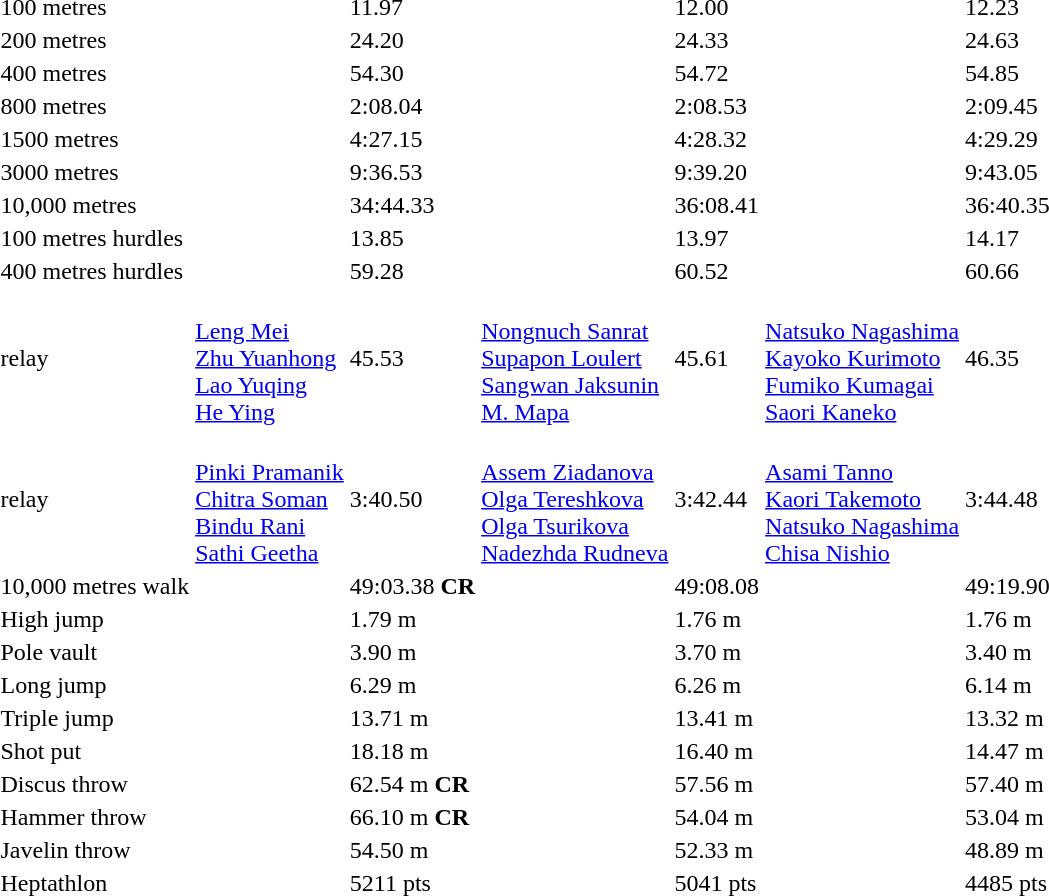<table>
<tr>
<td>100 metres</td>
<td></td>
<td>11.97</td>
<td></td>
<td>12.00</td>
<td></td>
<td>12.23</td>
</tr>
<tr>
<td>200 metres</td>
<td></td>
<td>24.20</td>
<td></td>
<td>24.33</td>
<td></td>
<td>24.63</td>
</tr>
<tr>
<td>400 metres</td>
<td></td>
<td>54.30</td>
<td></td>
<td>54.72</td>
<td></td>
<td>54.85</td>
</tr>
<tr>
<td>800 metres</td>
<td></td>
<td>2:08.04</td>
<td></td>
<td>2:08.53</td>
<td></td>
<td>2:09.45</td>
</tr>
<tr>
<td>1500 metres</td>
<td></td>
<td>4:27.15</td>
<td></td>
<td>4:28.32</td>
<td></td>
<td>4:29.29</td>
</tr>
<tr>
<td>3000 metres</td>
<td></td>
<td>9:36.53</td>
<td></td>
<td>9:39.20</td>
<td></td>
<td>9:43.05</td>
</tr>
<tr>
<td>10,000 metres</td>
<td></td>
<td>34:44.33</td>
<td></td>
<td>36:08.41</td>
<td></td>
<td>36:40.35</td>
</tr>
<tr>
<td>100 metres hurdles</td>
<td></td>
<td>13.85</td>
<td></td>
<td>13.97</td>
<td></td>
<td>14.17</td>
</tr>
<tr>
<td>400 metres hurdles</td>
<td></td>
<td>59.28</td>
<td></td>
<td>60.52</td>
<td></td>
<td>60.66</td>
</tr>
<tr>
<td> relay</td>
<td><br><a href='#'>Leng Mei</a><br><a href='#'>Zhu Yuanhong</a><br><a href='#'>Lao Yuqing</a><br><a href='#'>He Ying</a></td>
<td>45.53</td>
<td><br><a href='#'>Nongnuch Sanrat</a><br><a href='#'>Supapon Loulert</a><br><a href='#'>Sangwan Jaksunin</a><br><a href='#'>M. Mapa</a></td>
<td>45.61</td>
<td><br><a href='#'>Natsuko Nagashima</a><br><a href='#'>Kayoko Kurimoto</a><br><a href='#'>Fumiko Kumagai</a><br><a href='#'>Saori Kaneko</a></td>
<td>46.35</td>
</tr>
<tr>
<td> relay</td>
<td><br><a href='#'>Pinki Pramanik</a><br><a href='#'>Chitra Soman</a><br><a href='#'>Bindu Rani</a><br><a href='#'>Sathi Geetha</a></td>
<td>3:40.50</td>
<td><br><a href='#'>Assem Ziadanova</a><br><a href='#'>Olga Tereshkova</a><br><a href='#'>Olga Tsurikova</a><br><a href='#'>Nadezhda Rudneva</a></td>
<td>3:42.44</td>
<td><br><a href='#'>Asami Tanno</a><br><a href='#'>Kaori Takemoto</a><br><a href='#'>Natsuko Nagashima</a><br><a href='#'>Chisa Nishio</a></td>
<td>3:44.48</td>
</tr>
<tr>
<td>10,000 metres walk</td>
<td></td>
<td>49:03.38 <strong>CR</strong></td>
<td></td>
<td>49:08.08</td>
<td></td>
<td>49:19.90</td>
</tr>
<tr>
<td>High jump</td>
<td></td>
<td>1.79 m</td>
<td></td>
<td>1.76 m</td>
<td></td>
<td>1.76 m</td>
</tr>
<tr>
<td>Pole vault</td>
<td></td>
<td>3.90 m</td>
<td></td>
<td>3.70 m</td>
<td></td>
<td>3.40 m</td>
</tr>
<tr>
<td>Long jump</td>
<td></td>
<td>6.29 m</td>
<td></td>
<td>6.26 m</td>
<td></td>
<td>6.14 m</td>
</tr>
<tr>
<td>Triple jump</td>
<td></td>
<td>13.71 m</td>
<td></td>
<td>13.41 m</td>
<td></td>
<td>13.32 m</td>
</tr>
<tr>
<td>Shot put</td>
<td></td>
<td>18.18 m</td>
<td></td>
<td>16.40 m</td>
<td></td>
<td>14.47 m</td>
</tr>
<tr>
<td>Discus throw</td>
<td></td>
<td>62.54 m <strong>CR</strong></td>
<td></td>
<td>57.56 m</td>
<td></td>
<td>57.40 m</td>
</tr>
<tr>
<td>Hammer throw</td>
<td></td>
<td>66.10 m <strong>CR</strong></td>
<td></td>
<td>54.04 m</td>
<td></td>
<td>53.04 m</td>
</tr>
<tr>
<td>Javelin throw</td>
<td></td>
<td>54.50 m</td>
<td></td>
<td>52.33 m</td>
<td></td>
<td>48.89 m</td>
</tr>
<tr>
<td>Heptathlon</td>
<td></td>
<td>5211 pts</td>
<td></td>
<td>5041 pts</td>
<td></td>
<td>4485 pts</td>
</tr>
</table>
